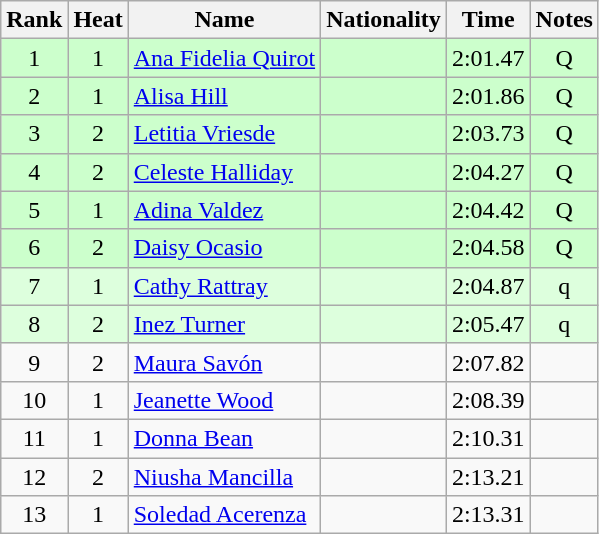<table class="wikitable sortable" style="text-align:center">
<tr>
<th>Rank</th>
<th>Heat</th>
<th>Name</th>
<th>Nationality</th>
<th>Time</th>
<th>Notes</th>
</tr>
<tr bgcolor=ccffcc>
<td>1</td>
<td>1</td>
<td align=left><a href='#'>Ana Fidelia Quirot</a></td>
<td align=left></td>
<td>2:01.47</td>
<td>Q</td>
</tr>
<tr bgcolor=ccffcc>
<td>2</td>
<td>1</td>
<td align=left><a href='#'>Alisa Hill</a></td>
<td align=left></td>
<td>2:01.86</td>
<td>Q</td>
</tr>
<tr bgcolor=ccffcc>
<td>3</td>
<td>2</td>
<td align=left><a href='#'>Letitia Vriesde</a></td>
<td align=left></td>
<td>2:03.73</td>
<td>Q</td>
</tr>
<tr bgcolor=ccffcc>
<td>4</td>
<td>2</td>
<td align=left><a href='#'>Celeste Halliday</a></td>
<td align=left></td>
<td>2:04.27</td>
<td>Q</td>
</tr>
<tr bgcolor=ccffcc>
<td>5</td>
<td>1</td>
<td align=left><a href='#'>Adina Valdez</a></td>
<td align=left></td>
<td>2:04.42</td>
<td>Q</td>
</tr>
<tr bgcolor=ccffcc>
<td>6</td>
<td>2</td>
<td align=left><a href='#'>Daisy Ocasio</a></td>
<td align=left></td>
<td>2:04.58</td>
<td>Q</td>
</tr>
<tr bgcolor=ddffdd>
<td>7</td>
<td>1</td>
<td align=left><a href='#'>Cathy Rattray</a></td>
<td align=left></td>
<td>2:04.87</td>
<td>q</td>
</tr>
<tr bgcolor=ddffdd>
<td>8</td>
<td>2</td>
<td align=left><a href='#'>Inez Turner</a></td>
<td align=left></td>
<td>2:05.47</td>
<td>q</td>
</tr>
<tr>
<td>9</td>
<td>2</td>
<td align=left><a href='#'>Maura Savón</a></td>
<td align=left></td>
<td>2:07.82</td>
<td></td>
</tr>
<tr>
<td>10</td>
<td>1</td>
<td align=left><a href='#'>Jeanette Wood</a></td>
<td align=left></td>
<td>2:08.39</td>
<td></td>
</tr>
<tr>
<td>11</td>
<td>1</td>
<td align=left><a href='#'>Donna Bean</a></td>
<td align=left></td>
<td>2:10.31</td>
<td></td>
</tr>
<tr>
<td>12</td>
<td>2</td>
<td align=left><a href='#'>Niusha Mancilla</a></td>
<td align=left></td>
<td>2:13.21</td>
<td></td>
</tr>
<tr>
<td>13</td>
<td>1</td>
<td align=left><a href='#'>Soledad Acerenza</a></td>
<td align=left></td>
<td>2:13.31</td>
<td></td>
</tr>
</table>
